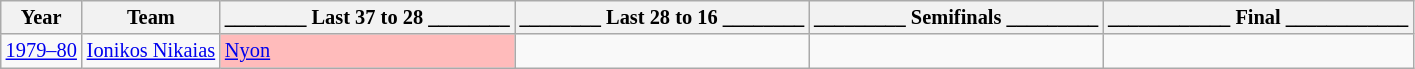<table class="wikitable" style="font-size:85%">
<tr>
<th>Year</th>
<th>Team</th>
<th>________ Last 37 to 28 ________</th>
<th>________ Last 28 to 16 ________</th>
<th>_________ Semifinals _________</th>
<th>____________ Final ____________</th>
</tr>
<tr>
<td><a href='#'>1979–80</a></td>
<td><a href='#'>Ionikos Nikaias</a></td>
<td bgcolor=#FFBBBB> <a href='#'>Nyon</a></td>
<td></td>
<td></td>
<td></td>
</tr>
</table>
